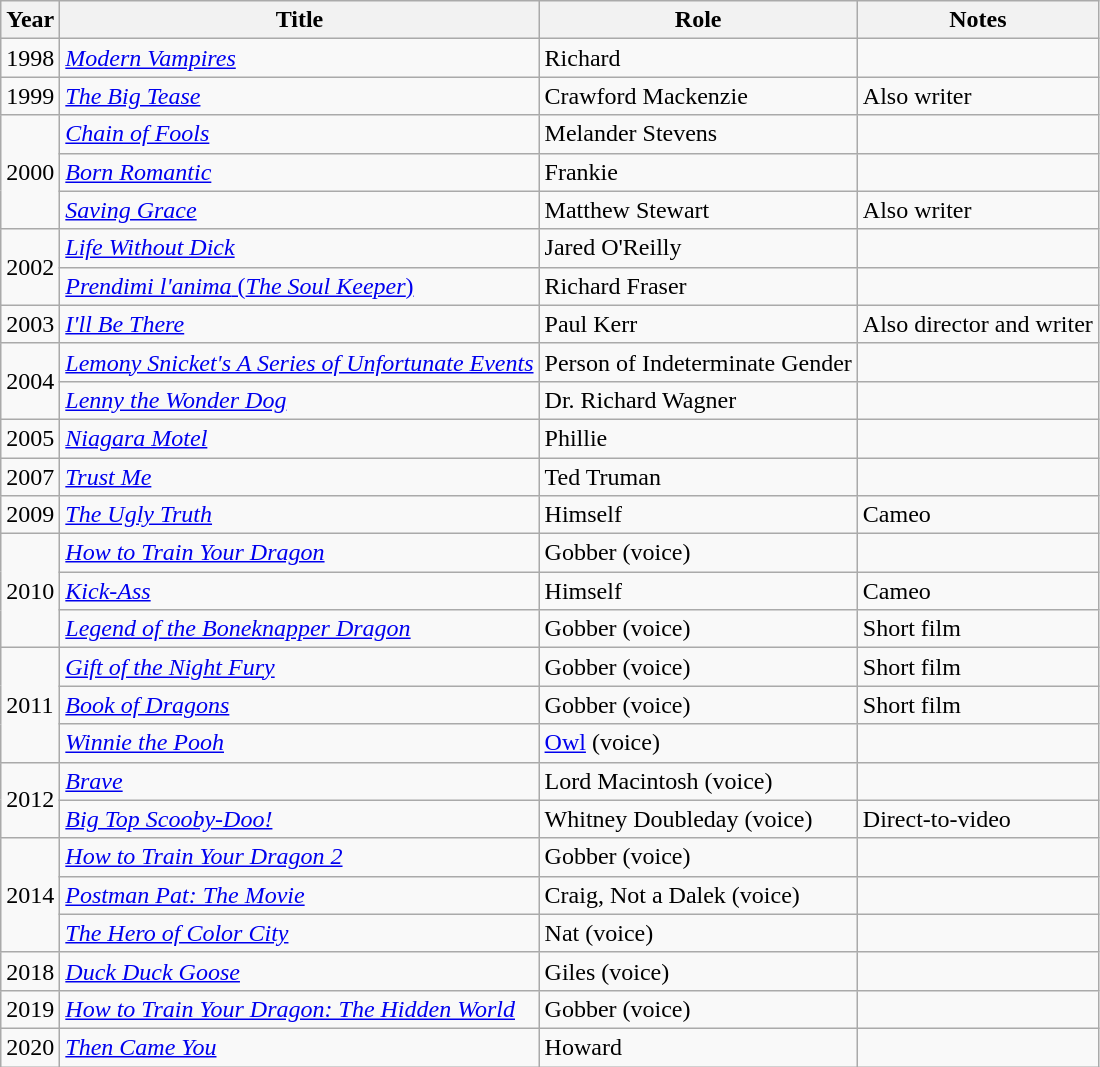<table class="wikitable sortable">
<tr>
<th>Year</th>
<th>Title</th>
<th>Role</th>
<th class="unsortable">Notes</th>
</tr>
<tr>
<td>1998</td>
<td><em><a href='#'>Modern Vampires</a></em></td>
<td>Richard</td>
<td></td>
</tr>
<tr>
<td>1999</td>
<td><em><a href='#'>The Big Tease</a></em></td>
<td>Crawford Mackenzie</td>
<td>Also writer</td>
</tr>
<tr>
<td rowspan="3">2000</td>
<td><em><a href='#'>Chain of Fools</a></em></td>
<td>Melander Stevens</td>
<td></td>
</tr>
<tr>
<td><em><a href='#'>Born Romantic</a></em></td>
<td>Frankie</td>
<td></td>
</tr>
<tr>
<td><em><a href='#'>Saving Grace</a></em></td>
<td>Matthew Stewart</td>
<td>Also writer</td>
</tr>
<tr>
<td rowspan="2">2002</td>
<td><em><a href='#'>Life Without Dick</a></em></td>
<td>Jared O'Reilly</td>
<td></td>
</tr>
<tr>
<td><a href='#'><em>Prendimi l'anima</em> (<em>The Soul Keeper</em>)</a></td>
<td>Richard Fraser</td>
<td></td>
</tr>
<tr>
<td>2003</td>
<td><em><a href='#'>I'll Be There</a></em></td>
<td>Paul Kerr</td>
<td>Also director and writer</td>
</tr>
<tr>
<td rowspan="2">2004</td>
<td><em><a href='#'>Lemony Snicket's A Series of Unfortunate Events</a></em></td>
<td>Person of Indeterminate Gender</td>
<td></td>
</tr>
<tr>
<td><em><a href='#'>Lenny the Wonder Dog</a></em></td>
<td>Dr. Richard Wagner</td>
<td></td>
</tr>
<tr>
<td>2005</td>
<td><em><a href='#'>Niagara Motel</a></em></td>
<td>Phillie</td>
<td></td>
</tr>
<tr>
<td>2007</td>
<td><em><a href='#'>Trust Me</a></em></td>
<td>Ted Truman</td>
<td></td>
</tr>
<tr>
<td>2009</td>
<td><em><a href='#'>The Ugly Truth</a></em></td>
<td>Himself</td>
<td>Cameo</td>
</tr>
<tr>
<td rowspan="3">2010</td>
<td><em><a href='#'>How to Train Your Dragon</a></em></td>
<td>Gobber (voice)</td>
<td></td>
</tr>
<tr>
<td><em><a href='#'>Kick-Ass</a></em></td>
<td>Himself</td>
<td>Cameo</td>
</tr>
<tr>
<td><em><a href='#'>Legend of the Boneknapper Dragon</a></em></td>
<td>Gobber (voice)</td>
<td>Short film</td>
</tr>
<tr>
<td rowspan="3">2011</td>
<td><em><a href='#'>Gift of the Night Fury</a></em></td>
<td>Gobber (voice)</td>
<td>Short film</td>
</tr>
<tr>
<td><em><a href='#'>Book of Dragons</a></em></td>
<td>Gobber (voice)</td>
<td>Short film</td>
</tr>
<tr>
<td><em><a href='#'>Winnie the Pooh</a></em></td>
<td><a href='#'>Owl</a> (voice)</td>
<td></td>
</tr>
<tr>
<td rowspan="2">2012</td>
<td><em><a href='#'>Brave</a></em></td>
<td>Lord Macintosh (voice)</td>
<td></td>
</tr>
<tr>
<td><em><a href='#'>Big Top Scooby-Doo!</a></em></td>
<td>Whitney Doubleday (voice)</td>
<td>Direct-to-video</td>
</tr>
<tr>
<td rowspan="3">2014</td>
<td><em><a href='#'>How to Train Your Dragon 2</a></em></td>
<td>Gobber (voice)</td>
<td></td>
</tr>
<tr>
<td><em><a href='#'>Postman Pat: The Movie</a></em></td>
<td>Craig, Not a Dalek (voice)</td>
<td></td>
</tr>
<tr>
<td><em><a href='#'>The Hero of Color City</a></em></td>
<td>Nat (voice)</td>
<td></td>
</tr>
<tr>
<td>2018</td>
<td><em><a href='#'>Duck Duck Goose</a></em></td>
<td>Giles (voice)</td>
<td></td>
</tr>
<tr>
<td>2019</td>
<td><em><a href='#'>How to Train Your Dragon: The Hidden World</a></em></td>
<td>Gobber (voice)</td>
<td></td>
</tr>
<tr>
<td>2020</td>
<td><em><a href='#'>Then Came You</a></em></td>
<td>Howard</td>
<td></td>
</tr>
</table>
